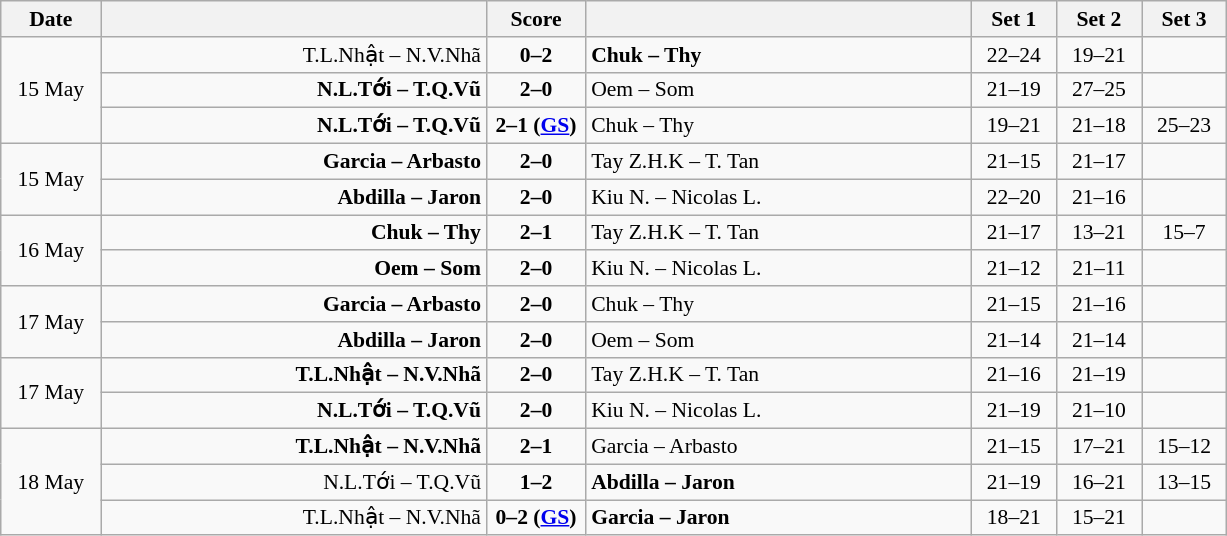<table class="wikitable" style="text-align: center; font-size:90% ">
<tr>
<th width="60">Date</th>
<th align="right" width="250"></th>
<th width="60">Score</th>
<th align="left" width="250"></th>
<th width="50">Set 1</th>
<th width="50">Set 2</th>
<th width="50">Set 3</th>
</tr>
<tr>
<td rowspan=3>15 May</td>
<td align=right>T.L.Nhật – N.V.Nhã </td>
<td align=center><strong>0–2</strong></td>
<td align=left><strong> Chuk – Thy</strong></td>
<td>22–24</td>
<td>19–21</td>
<td></td>
</tr>
<tr>
<td align=right><strong>N.L.Tới – T.Q.Vũ </strong></td>
<td align=center><strong>2–0</strong></td>
<td align=left> Oem – Som</td>
<td>21–19</td>
<td>27–25</td>
<td></td>
</tr>
<tr>
<td align=right><strong>N.L.Tới – T.Q.Vũ </strong></td>
<td align=center><strong>2–1 (<a href='#'>GS</a>)</strong></td>
<td align=left> Chuk – Thy</td>
<td>19–21</td>
<td>21–18</td>
<td>25–23</td>
</tr>
<tr>
<td rowspan=2>15 May</td>
<td align=right><strong>Garcia – Arbasto </strong></td>
<td align=center><strong>2–0</strong></td>
<td align=left> Tay Z.H.K – T. Tan</td>
<td>21–15</td>
<td>21–17</td>
<td></td>
</tr>
<tr>
<td align=right><strong>Abdilla – Jaron </strong></td>
<td align=center><strong>2–0</strong></td>
<td align=left> Kiu N. – Nicolas L.</td>
<td>22–20</td>
<td>21–16</td>
<td></td>
</tr>
<tr>
<td rowspan=2>16 May</td>
<td align=right><strong>Chuk – Thy </strong></td>
<td align=center><strong>2–1</strong></td>
<td align=left> Tay Z.H.K – T. Tan</td>
<td>21–17</td>
<td>13–21</td>
<td>15–7</td>
</tr>
<tr>
<td align=right><strong>Oem – Som </strong></td>
<td align=center><strong>2–0</strong></td>
<td align=left> Kiu N. – Nicolas L.</td>
<td>21–12</td>
<td>21–11</td>
<td></td>
</tr>
<tr>
<td rowspan=2>17 May</td>
<td align=right><strong>Garcia – Arbasto </strong></td>
<td align=center><strong>2–0</strong></td>
<td align=left> Chuk – Thy</td>
<td>21–15</td>
<td>21–16</td>
<td></td>
</tr>
<tr>
<td align=right><strong>Abdilla – Jaron </strong></td>
<td align=center><strong>2–0</strong></td>
<td align=left> Oem – Som</td>
<td>21–14</td>
<td>21–14</td>
<td></td>
</tr>
<tr>
<td rowspan=2>17 May</td>
<td align=right><strong>T.L.Nhật – N.V.Nhã </strong></td>
<td align=center><strong>2–0</strong></td>
<td align=left> Tay Z.H.K – T. Tan</td>
<td>21–16</td>
<td>21–19</td>
<td></td>
</tr>
<tr>
<td align=right><strong>N.L.Tới – T.Q.Vũ </strong></td>
<td align=center><strong>2–0</strong></td>
<td align=left> Kiu N. – Nicolas L.</td>
<td>21–19</td>
<td>21–10</td>
<td></td>
</tr>
<tr>
<td rowspan=3>18 May</td>
<td align=right><strong>T.L.Nhật – N.V.Nhã </strong></td>
<td align=center><strong>2–1</strong></td>
<td align=left> Garcia – Arbasto</td>
<td>21–15</td>
<td>17–21</td>
<td>15–12</td>
</tr>
<tr>
<td align=right>N.L.Tới – T.Q.Vũ </td>
<td align=center><strong>1–2</strong></td>
<td align=left><strong> Abdilla – Jaron</strong></td>
<td>21–19</td>
<td>16–21</td>
<td>13–15</td>
</tr>
<tr>
<td align=right>T.L.Nhật – N.V.Nhã </td>
<td align=center><strong>0–2 (<a href='#'>GS</a>)</strong></td>
<td align=left><strong> Garcia – Jaron</strong></td>
<td>18–21</td>
<td>15–21</td>
<td></td>
</tr>
</table>
